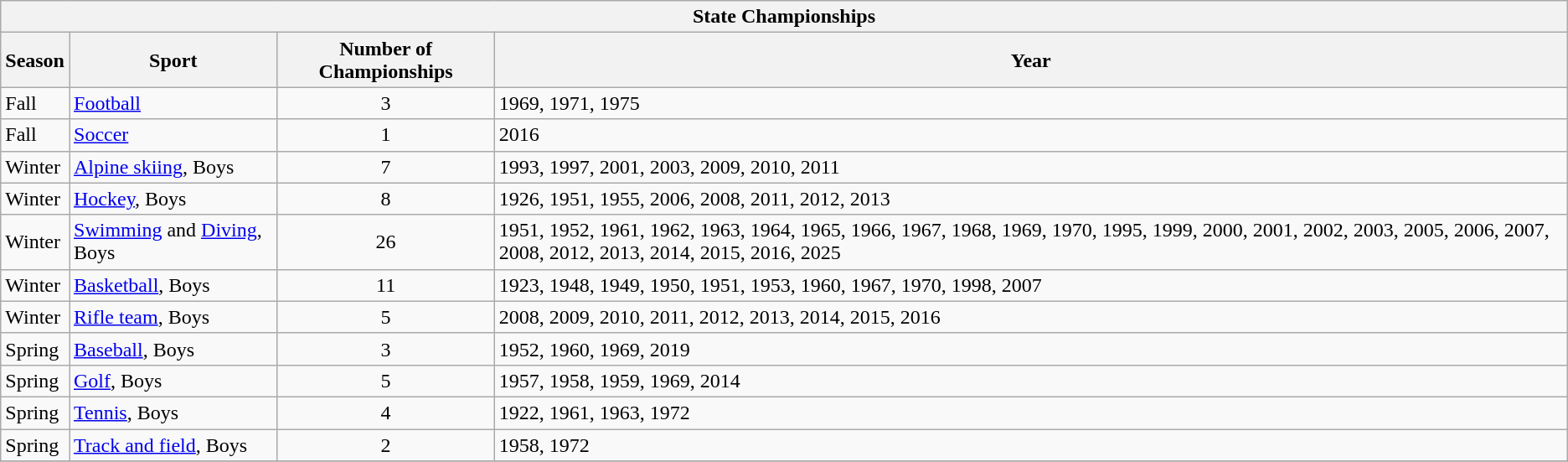<table class="wikitable">
<tr>
<th colspan=4>State Championships</th>
</tr>
<tr>
<th>Season</th>
<th>Sport</th>
<th>Number of Championships</th>
<th>Year</th>
</tr>
<tr>
<td rowspan=1>Fall</td>
<td><a href='#'>Football</a></td>
<td align="center">3</td>
<td>1969, 1971, 1975</td>
</tr>
<tr>
<td rowspan=1>Fall</td>
<td><a href='#'>Soccer</a></td>
<td align="center">1</td>
<td>2016</td>
</tr>
<tr>
<td rowspan=1>Winter</td>
<td><a href='#'>Alpine skiing</a>, Boys</td>
<td align="center">7</td>
<td>1993, 1997, 2001, 2003, 2009, 2010, 2011</td>
</tr>
<tr>
<td rowspan=1>Winter</td>
<td><a href='#'>Hockey</a>, Boys</td>
<td align="center">8</td>
<td>1926, 1951, 1955, 2006, 2008, 2011, 2012, 2013</td>
</tr>
<tr>
<td rowspan=1>Winter</td>
<td><a href='#'>Swimming</a> and <a href='#'>Diving</a>, Boys</td>
<td align="center">26</td>
<td>1951, 1952, 1961, 1962, 1963, 1964, 1965, 1966, 1967, 1968, 1969, 1970, 1995, 1999, 2000, 2001, 2002, 2003, 2005, 2006, 2007, 2008, 2012, 2013, 2014, 2015, 2016, 2025</td>
</tr>
<tr>
<td rowspan=1>Winter</td>
<td><a href='#'>Basketball</a>, Boys</td>
<td align="center">11</td>
<td>1923, 1948, 1949, 1950, 1951, 1953, 1960, 1967, 1970, 1998, 2007</td>
</tr>
<tr>
<td rowspan=1>Winter</td>
<td><a href='#'>Rifle team</a>, Boys</td>
<td align="center">5</td>
<td>2008, 2009, 2010, 2011, 2012, 2013, 2014, 2015, 2016</td>
</tr>
<tr>
<td rowspan=1>Spring</td>
<td><a href='#'>Baseball</a>, Boys</td>
<td align="center">3</td>
<td>1952, 1960, 1969, 2019</td>
</tr>
<tr>
<td rowspan=1>Spring</td>
<td><a href='#'>Golf</a>, Boys</td>
<td align="center">5</td>
<td>1957, 1958, 1959, 1969, 2014</td>
</tr>
<tr>
<td rowspan=1>Spring</td>
<td><a href='#'>Tennis</a>, Boys</td>
<td align="center">4</td>
<td>1922, 1961, 1963, 1972</td>
</tr>
<tr>
<td rowspan=1>Spring</td>
<td><a href='#'>Track and field</a>, Boys</td>
<td align="center">2</td>
<td>1958, 1972</td>
</tr>
<tr>
</tr>
</table>
